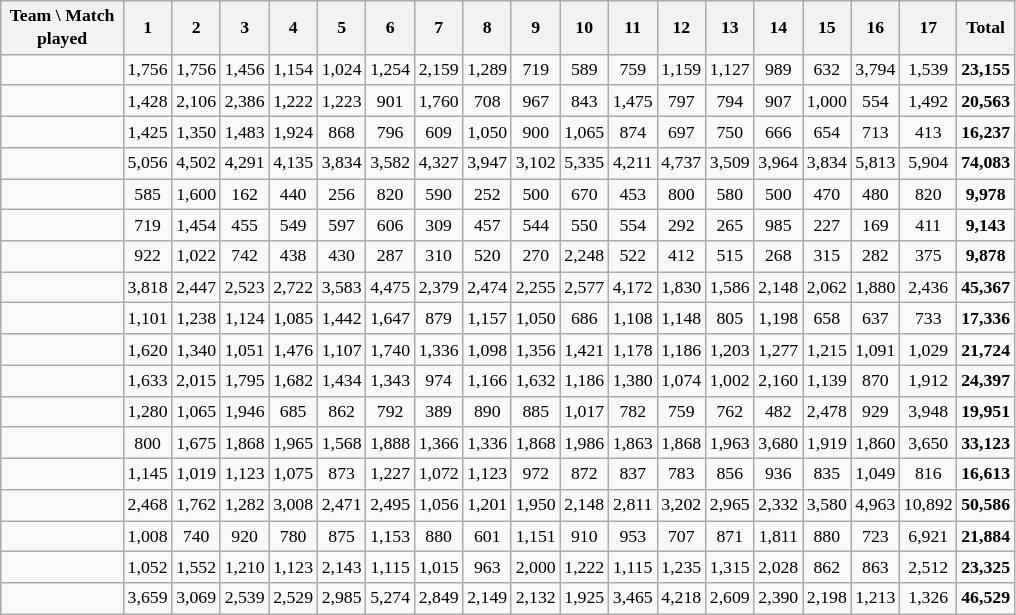<table class="wikitable sortable" style="font-size: 74%; text-align:center;">
<tr>
<th style="width:76px;">Team \ Match played</th>
<th align=center>1</th>
<th align=center>2</th>
<th align=center>3</th>
<th align=center>4</th>
<th align=center>5</th>
<th align=center>6</th>
<th align=center>7</th>
<th align=center>8</th>
<th align=center>9</th>
<th align=center>10</th>
<th align=center>11</th>
<th align=center>12</th>
<th align=center>13</th>
<th align=center>14</th>
<th align=center>15</th>
<th align=center>16</th>
<th align=center>17</th>
<th align=center>Total</th>
</tr>
<tr align=center>
<td align=left></td>
<td>1,756</td>
<td>1,756</td>
<td>1,456</td>
<td>1,154</td>
<td>1,024</td>
<td>1,254</td>
<td>2,159</td>
<td>1,289</td>
<td>719</td>
<td>589</td>
<td>759</td>
<td>1,159</td>
<td>1,127</td>
<td>989</td>
<td>632</td>
<td>3,794</td>
<td>1,539</td>
<td><strong>23,155</strong></td>
</tr>
<tr align=center>
<td align=left></td>
<td>1,428</td>
<td>2,106</td>
<td>2,386</td>
<td>1,222</td>
<td>1,223</td>
<td>901</td>
<td>1,760</td>
<td>708</td>
<td>967</td>
<td>843</td>
<td>1,475</td>
<td>797</td>
<td>794</td>
<td>907</td>
<td>1,000</td>
<td>554</td>
<td>1,492</td>
<td><strong>20,563</strong></td>
</tr>
<tr align=center>
<td align=left></td>
<td>1,425</td>
<td>1,350</td>
<td>1,483</td>
<td>1,924</td>
<td>868</td>
<td>796</td>
<td>609</td>
<td>1,050</td>
<td>900</td>
<td>1,065</td>
<td>874</td>
<td>697</td>
<td>750</td>
<td>666</td>
<td>654</td>
<td>713</td>
<td>413</td>
<td><strong>16,237</strong></td>
</tr>
<tr align=center>
<td align=left></td>
<td>5,056</td>
<td>4,502</td>
<td>4,291</td>
<td>4,135</td>
<td>3,834</td>
<td>3,582</td>
<td>4,327</td>
<td>3,947</td>
<td>3,102</td>
<td>5,335</td>
<td>4,211</td>
<td>4,737</td>
<td>3,509</td>
<td>3,964</td>
<td>3,834</td>
<td>5,813</td>
<td>5,904</td>
<td><strong>74,083</strong></td>
</tr>
<tr align=center>
<td align=left></td>
<td>585</td>
<td>1,600</td>
<td>162</td>
<td>440</td>
<td>256</td>
<td>820</td>
<td>590</td>
<td>252</td>
<td>500</td>
<td>670</td>
<td>453</td>
<td>800</td>
<td>580</td>
<td>500</td>
<td>470</td>
<td>480</td>
<td>820</td>
<td><strong>9,978</strong></td>
</tr>
<tr align=center>
<td align=left></td>
<td>719</td>
<td>1,454</td>
<td>455</td>
<td>549</td>
<td>597</td>
<td>606</td>
<td>309</td>
<td>457</td>
<td>544</td>
<td>550</td>
<td>554</td>
<td>292</td>
<td>265</td>
<td>985</td>
<td>227</td>
<td>169</td>
<td>411</td>
<td><strong>9,143</strong></td>
</tr>
<tr align=center>
<td align=left></td>
<td>922</td>
<td>1,022</td>
<td>742</td>
<td>438</td>
<td>430</td>
<td>287</td>
<td>310</td>
<td>520</td>
<td>270</td>
<td>2,248</td>
<td>522</td>
<td>412</td>
<td>515</td>
<td>268</td>
<td>315</td>
<td>282</td>
<td>375</td>
<td><strong>9,878</strong></td>
</tr>
<tr align=center>
<td align=left></td>
<td>3,818</td>
<td>2,447</td>
<td>2,523</td>
<td>2,722</td>
<td>3,583</td>
<td>4,475</td>
<td>2,379</td>
<td>2,474</td>
<td>2,255</td>
<td>2,577</td>
<td>4,172</td>
<td>1,830</td>
<td>1,586</td>
<td>2,148</td>
<td>2,062</td>
<td>1,880</td>
<td>2,436</td>
<td><strong>45,367</strong></td>
</tr>
<tr align=center>
<td align=left></td>
<td>1,101</td>
<td>1,238</td>
<td>1,124</td>
<td>1,085</td>
<td>1,442</td>
<td>1,647</td>
<td>879</td>
<td>1,157</td>
<td>1,050</td>
<td>686</td>
<td>1,108</td>
<td>1,148</td>
<td>805</td>
<td>1,198</td>
<td>658</td>
<td>637</td>
<td>733</td>
<td><strong>17,336</strong></td>
</tr>
<tr align=center>
<td align=left></td>
<td>1,620</td>
<td>1,340</td>
<td>1,051</td>
<td>1,476</td>
<td>1,107</td>
<td>1,740</td>
<td>1,336</td>
<td>1,098</td>
<td>1,356</td>
<td>1,421</td>
<td>1,178</td>
<td>1,186</td>
<td>1,203</td>
<td>1,277</td>
<td>1,215</td>
<td>1,091</td>
<td>1,029</td>
<td><strong>21,724</strong></td>
</tr>
<tr align=center>
<td align=left></td>
<td>1,633</td>
<td>2,015</td>
<td>1,795</td>
<td>1,682</td>
<td>1,434</td>
<td>1,343</td>
<td>974</td>
<td>1,166</td>
<td>1,632</td>
<td>1,186</td>
<td>1,380</td>
<td>1,074</td>
<td>1,002</td>
<td>2,160</td>
<td>1,139</td>
<td>870</td>
<td>1,912</td>
<td><strong>24,397</strong></td>
</tr>
<tr align=center>
<td align=left></td>
<td>1,280</td>
<td>1,065</td>
<td>1,946</td>
<td>685</td>
<td>862</td>
<td>792</td>
<td>389</td>
<td>890</td>
<td>885</td>
<td>1,017</td>
<td>782</td>
<td>759</td>
<td>762</td>
<td>482</td>
<td>2,478</td>
<td>929</td>
<td>3,948</td>
<td><strong>19,951</strong></td>
</tr>
<tr align=center>
<td align=left></td>
<td>800</td>
<td>1,675</td>
<td>1,868</td>
<td>1,965</td>
<td>1,568</td>
<td>1,888</td>
<td>1,366</td>
<td>1,336</td>
<td>1,868</td>
<td>1,986</td>
<td>1,863</td>
<td>1,868</td>
<td>1,963</td>
<td>3,680</td>
<td>1,919</td>
<td>1,860</td>
<td>3,650</td>
<td><strong>33,123</strong></td>
</tr>
<tr align=center>
<td align=left></td>
<td>1,145</td>
<td>1,019</td>
<td>1,123</td>
<td>1,075</td>
<td>873</td>
<td>1,227</td>
<td>1,072</td>
<td>1,123</td>
<td>972</td>
<td>872</td>
<td>837</td>
<td>783</td>
<td>856</td>
<td>936</td>
<td>835</td>
<td>1,049</td>
<td>816</td>
<td><strong>16,613</strong></td>
</tr>
<tr align=center>
<td align=left></td>
<td>2,468</td>
<td>1,762</td>
<td>1,282</td>
<td>3,008</td>
<td>2,471</td>
<td>2,495</td>
<td>1,056</td>
<td>1,201</td>
<td>1,950</td>
<td>2,148</td>
<td>2,811</td>
<td>3,202</td>
<td>2,965</td>
<td>2,332</td>
<td>3,580</td>
<td>4,963</td>
<td>10,892</td>
<td><strong>50,586</strong></td>
</tr>
<tr align=center>
<td align=left></td>
<td>1,008</td>
<td>740</td>
<td>920</td>
<td>780</td>
<td>875</td>
<td>1,153</td>
<td>880</td>
<td>601</td>
<td>1,151</td>
<td>910</td>
<td>953</td>
<td>707</td>
<td>871</td>
<td>1,811</td>
<td>880</td>
<td>723</td>
<td>6,921</td>
<td><strong>21,884</strong></td>
</tr>
<tr align=center>
<td align=left></td>
<td>1,052</td>
<td>1,552</td>
<td>1,210</td>
<td>1,123</td>
<td>2,143</td>
<td>1,115</td>
<td>1,015</td>
<td>963</td>
<td>2,000</td>
<td>1,222</td>
<td>1,115</td>
<td>1,235</td>
<td>1,315</td>
<td>2,028</td>
<td>862</td>
<td>863</td>
<td>2,512</td>
<td><strong>23,325</strong></td>
</tr>
<tr align=center>
<td align=left></td>
<td>3,659</td>
<td>3,069</td>
<td>2,539</td>
<td>2,529</td>
<td>2,985</td>
<td>5,274</td>
<td>2,849</td>
<td>2,149</td>
<td>2,132</td>
<td>1,925</td>
<td>3,465</td>
<td>4,218</td>
<td>2,609</td>
<td>2,390</td>
<td>2,198</td>
<td>1,213</td>
<td>1,326</td>
<td><strong>46,529</strong></td>
</tr>
</table>
